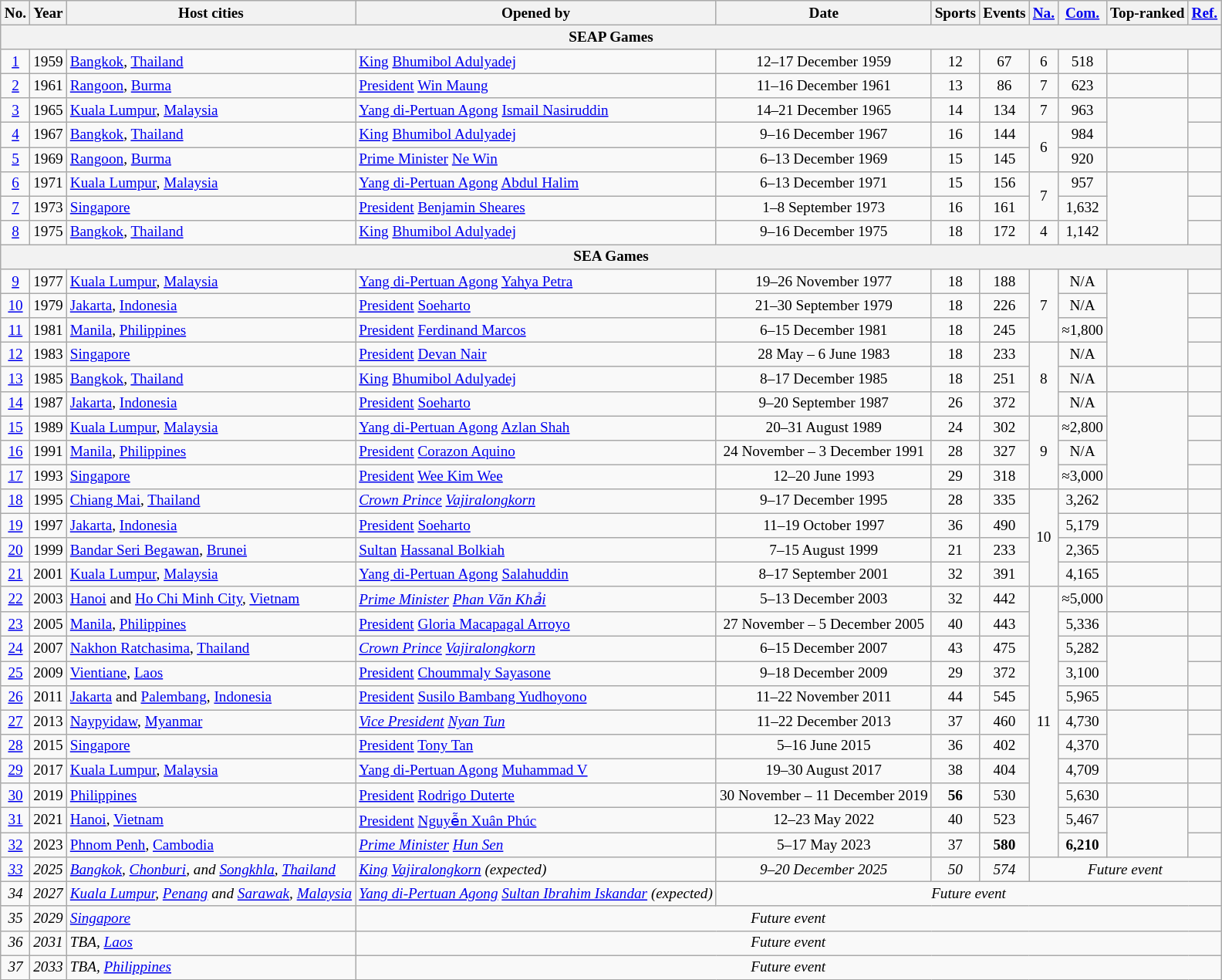<table class="wikitable sortable" style="font-size: 80%; margin-left:auto; margin-right:auto;">
<tr>
<th rowspan="1">No.</th>
<th rowspan="1">Year</th>
<th rowspan="1">Host cities</th>
<th rowspan="1">Opened by</th>
<th rowspan="1">Date</th>
<th rowspan="1">Sports</th>
<th rowspan="1">Events</th>
<th rowspan="1"><a href='#'>Na.</a></th>
<th rowspan="1"><a href='#'>Com.</a></th>
<th rowspan="1">Top-ranked</th>
<th rowspan="1"><a href='#'>Ref.</a></th>
</tr>
<tr>
<th colspan="11" style="text-align:center;"><strong>SEAP Games</strong></th>
</tr>
<tr>
<td align="center"><a href='#'>1</a></td>
<td align="center">1959</td>
<td align="left"> <a href='#'>Bangkok</a>, <a href='#'>Thailand</a></td>
<td align="left"><a href='#'>King</a> <a href='#'>Bhumibol Adulyadej</a></td>
<td align="center">12–17 December 1959</td>
<td align="center">12</td>
<td align="center">67</td>
<td align="center">6</td>
<td align="center">518</td>
<td align="left"></td>
<td align="center"></td>
</tr>
<tr>
<td align="center"><a href='#'>2</a></td>
<td align="center">1961</td>
<td align="left"> <a href='#'>Rangoon</a>, <a href='#'>Burma</a></td>
<td align="left"><a href='#'>President</a> <a href='#'>Win Maung</a></td>
<td align="center">11–16 December 1961</td>
<td align="center">13</td>
<td align="center">86</td>
<td align="center">7</td>
<td align="center">623</td>
<td align="left"></td>
<td align="center"></td>
</tr>
<tr>
<td align="center"><a href='#'>3</a></td>
<td align="center">1965</td>
<td align="left"> <a href='#'>Kuala Lumpur</a>, <a href='#'>Malaysia</a></td>
<td align="left"><a href='#'>Yang di-Pertuan Agong</a> <a href='#'>Ismail Nasiruddin</a></td>
<td align="center">14–21 December 1965</td>
<td align="center">14</td>
<td align="center">134</td>
<td align="center">7</td>
<td align="center">963</td>
<td rowspan="2" align="left"></td>
<td align="center"></td>
</tr>
<tr>
<td align="center"><a href='#'>4</a></td>
<td align="center">1967</td>
<td align="left"> <a href='#'>Bangkok</a>, <a href='#'>Thailand</a></td>
<td align="left"><a href='#'>King</a> <a href='#'>Bhumibol Adulyadej</a></td>
<td align="center">9–16 December 1967</td>
<td align="center">16</td>
<td align="center">144</td>
<td rowspan="2" align="center">6</td>
<td align="center">984</td>
<td align="center"></td>
</tr>
<tr>
<td align="center"><a href='#'>5</a></td>
<td align="center">1969</td>
<td align="left"> <a href='#'>Rangoon</a>, <a href='#'>Burma</a></td>
<td align="left"><a href='#'>Prime Minister</a> <a href='#'>Ne Win</a></td>
<td align="center">6–13 December 1969</td>
<td align="center">15</td>
<td align="center">145</td>
<td align="center">920</td>
<td align="left"></td>
<td align="center"></td>
</tr>
<tr>
<td align="center"><a href='#'>6</a></td>
<td align="center">1971</td>
<td align="left"> <a href='#'>Kuala Lumpur</a>, <a href='#'>Malaysia</a></td>
<td align="left"><a href='#'>Yang di-Pertuan Agong</a> <a href='#'>Abdul Halim</a></td>
<td align="center">6–13 December 1971</td>
<td align="center">15</td>
<td align="center">156</td>
<td rowspan="2" align="center">7</td>
<td align="center">957</td>
<td rowspan="3" align="left"></td>
<td align="center"></td>
</tr>
<tr>
<td align="center"><a href='#'>7</a></td>
<td align="center">1973</td>
<td align="left"> <a href='#'>Singapore</a></td>
<td align="left"><a href='#'>President</a> <a href='#'>Benjamin Sheares</a></td>
<td align="center">1–8 September 1973</td>
<td align="center">16</td>
<td align="center">161</td>
<td align="center">1,632</td>
<td align="center"></td>
</tr>
<tr>
<td align="center"><a href='#'>8</a></td>
<td align="center">1975</td>
<td align="left"> <a href='#'>Bangkok</a>, <a href='#'>Thailand</a></td>
<td align="left"><a href='#'>King</a> <a href='#'>Bhumibol Adulyadej</a></td>
<td align="center">9–16 December 1975</td>
<td align="center">18</td>
<td align="center">172</td>
<td align="center">4</td>
<td align="center">1,142</td>
<td align="center"></td>
</tr>
<tr>
<th colspan="11" style="text-align:center;"><strong>SEA Games</strong></th>
</tr>
<tr>
<td align="center"><a href='#'>9</a></td>
<td align="center">1977</td>
<td align="left"> <a href='#'>Kuala Lumpur</a>, <a href='#'>Malaysia</a></td>
<td><a href='#'>Yang di-Pertuan Agong</a> <a href='#'>Yahya Petra</a></td>
<td align="center">19–26 November 1977</td>
<td align="center">18</td>
<td align="center">188</td>
<td rowspan="3" align="center">7</td>
<td align="center">N/A</td>
<td rowspan=4 align="left"></td>
<td align="center"></td>
</tr>
<tr>
<td align="center"><a href='#'>10</a></td>
<td align="center">1979</td>
<td align="left"> <a href='#'>Jakarta</a>, <a href='#'>Indonesia</a></td>
<td><a href='#'>President</a> <a href='#'>Soeharto</a></td>
<td align="center">21–30 September 1979</td>
<td align="center">18</td>
<td align="center">226</td>
<td align="center">N/A</td>
<td align="center"></td>
</tr>
<tr>
<td align="center"><a href='#'>11</a></td>
<td align="center">1981</td>
<td align="left"> <a href='#'>Manila</a>, <a href='#'>Philippines</a></td>
<td><a href='#'>President</a> <a href='#'>Ferdinand Marcos</a></td>
<td align="center">6–15 December 1981</td>
<td align="center">18</td>
<td align="center">245</td>
<td align="center">≈1,800</td>
<td></td>
</tr>
<tr>
<td align="center"><a href='#'>12</a></td>
<td align="center">1983</td>
<td align="left"> <a href='#'>Singapore</a></td>
<td><a href='#'>President</a> <a href='#'>Devan Nair</a></td>
<td align="center">28 May – 6 June 1983</td>
<td align="center">18</td>
<td align="center">233</td>
<td rowspan="3" align="center">8</td>
<td align="center">N/A</td>
<td align="center"></td>
</tr>
<tr>
<td align="center"><a href='#'>13</a></td>
<td align="center">1985</td>
<td align="left"> <a href='#'>Bangkok</a>, <a href='#'>Thailand</a></td>
<td><a href='#'>King</a> <a href='#'>Bhumibol Adulyadej</a></td>
<td align="center">8–17 December 1985</td>
<td align="center">18</td>
<td align="center">251</td>
<td align="center">N/A</td>
<td></td>
<td align="center"></td>
</tr>
<tr>
<td align="center"><a href='#'>14</a></td>
<td align="center">1987</td>
<td align="left"> <a href='#'>Jakarta</a>, <a href='#'>Indonesia</a></td>
<td><a href='#'>President</a> <a href='#'>Soeharto</a></td>
<td align="center">9–20 September 1987</td>
<td align="center">26</td>
<td align="center">372</td>
<td align="center">N/A</td>
<td rowspan=4 align="left"></td>
<td align="center"></td>
</tr>
<tr>
<td align="center"><a href='#'>15</a></td>
<td align="center">1989</td>
<td align="left"> <a href='#'>Kuala Lumpur</a>, <a href='#'>Malaysia</a></td>
<td><a href='#'>Yang di-Pertuan Agong</a> <a href='#'>Azlan Shah</a></td>
<td align="center">20–31 August 1989</td>
<td align="center">24</td>
<td align="center">302</td>
<td rowspan="3" align="center">9</td>
<td align="center">≈2,800</td>
<td align="center"></td>
</tr>
<tr>
<td align="center"><a href='#'>16</a></td>
<td align="center">1991</td>
<td align="left"> <a href='#'>Manila</a>, <a href='#'>Philippines</a></td>
<td><a href='#'>President</a> <a href='#'>Corazon Aquino</a></td>
<td align="center">24 November – 3 December 1991</td>
<td align="center">28</td>
<td align="center">327</td>
<td align="center">N/A</td>
<td align="center"></td>
</tr>
<tr>
<td align="center"><a href='#'>17</a></td>
<td align="center">1993</td>
<td align="left"> <a href='#'>Singapore</a></td>
<td><a href='#'>President</a> <a href='#'>Wee Kim Wee</a></td>
<td align="center">12–20 June 1993</td>
<td align="center">29</td>
<td align="center">318</td>
<td align="center">≈3,000</td>
<td align="center"></td>
</tr>
<tr>
<td align="center"><a href='#'>18</a></td>
<td align="center">1995</td>
<td align="left"> <a href='#'>Chiang Mai</a>, <a href='#'>Thailand</a></td>
<td><em><a href='#'>Crown Prince</a></em> <em><a href='#'>Vajiralongkorn</a></em></td>
<td align="center">9–17 December 1995</td>
<td align="center">28</td>
<td align="center">335</td>
<td rowspan="4" align="center">10</td>
<td align="center">3,262</td>
<td></td>
<td align="center"></td>
</tr>
<tr>
<td align="center"><a href='#'>19</a></td>
<td align="center">1997</td>
<td align="left"> <a href='#'>Jakarta</a>, <a href='#'>Indonesia</a></td>
<td><a href='#'>President</a> <a href='#'>Soeharto</a></td>
<td align="center">11–19 October 1997</td>
<td align="center">36</td>
<td align="center">490</td>
<td align="center">5,179</td>
<td></td>
<td align="center"></td>
</tr>
<tr>
<td align="center"><a href='#'>20</a></td>
<td align="center">1999</td>
<td align="left"> <a href='#'>Bandar Seri Begawan</a>, <a href='#'>Brunei</a></td>
<td><a href='#'>Sultan</a> <a href='#'>Hassanal Bolkiah</a></td>
<td align="center">7–15 August 1999</td>
<td align="center">21</td>
<td align="center">233</td>
<td align="center">2,365</td>
<td></td>
<td align="center"></td>
</tr>
<tr>
<td align="center"><a href='#'>21</a></td>
<td align="center">2001</td>
<td align="left"> <a href='#'>Kuala Lumpur</a>, <a href='#'>Malaysia</a></td>
<td><a href='#'>Yang di-Pertuan Agong</a> <a href='#'>Salahuddin</a></td>
<td align="center">8–17 September 2001</td>
<td align="center">32</td>
<td align="center">391</td>
<td align="center">4,165</td>
<td></td>
<td align="center"></td>
</tr>
<tr>
<td align="center"><a href='#'>22</a></td>
<td align="center">2003</td>
<td align="left"> <a href='#'>Hanoi</a> and <a href='#'>Ho Chi Minh City</a>, <a href='#'>Vietnam</a></td>
<td><em><a href='#'>Prime Minister</a></em> <em><a href='#'>Phan Văn Khải</a></em></td>
<td align="center">5–13 December 2003</td>
<td align="center">32</td>
<td align="center">442</td>
<td rowspan="11" align="center">11</td>
<td align="center">≈5,000</td>
<td></td>
<td align="center"></td>
</tr>
<tr>
<td align="center"><a href='#'>23</a></td>
<td align="center">2005</td>
<td align="left"> <a href='#'>Manila</a>, <a href='#'>Philippines</a></td>
<td><a href='#'>President</a> <a href='#'>Gloria Macapagal Arroyo</a></td>
<td align="center">27 November – 5 December 2005</td>
<td align="center">40</td>
<td align="center">443</td>
<td align="center">5,336</td>
<td></td>
<td align="center"></td>
</tr>
<tr>
<td align="center"><a href='#'>24</a></td>
<td align="center">2007</td>
<td align="left"> <a href='#'>Nakhon Ratchasima</a>, <a href='#'>Thailand</a></td>
<td><em><a href='#'>Crown Prince</a></em> <em><a href='#'>Vajiralongkorn</a></em></td>
<td align="center">6–15 December 2007</td>
<td align="center">43</td>
<td align="center">475</td>
<td align="center">5,282</td>
<td rowspan=2 align="left"></td>
<td align="center"></td>
</tr>
<tr>
<td align="center"><a href='#'>25</a></td>
<td align="center">2009</td>
<td align="left"> <a href='#'>Vientiane</a>, <a href='#'>Laos</a></td>
<td><a href='#'>President</a> <a href='#'>Choummaly Sayasone</a></td>
<td align="center">9–18 December 2009</td>
<td align="center">29</td>
<td align="center">372</td>
<td align="center">3,100</td>
<td align="center"></td>
</tr>
<tr>
<td align="center"><a href='#'>26</a></td>
<td align="center">2011</td>
<td align="left"> <a href='#'>Jakarta</a> and <a href='#'>Palembang</a>, <a href='#'>Indonesia</a></td>
<td><a href='#'>President</a> <a href='#'>Susilo Bambang Yudhoyono</a></td>
<td align="center">11–22 November 2011</td>
<td align="center">44</td>
<td align="center">545</td>
<td align="center">5,965</td>
<td></td>
<td align="center"></td>
</tr>
<tr>
<td align="center"><a href='#'>27</a></td>
<td align="center">2013</td>
<td align="left"> <a href='#'>Naypyidaw</a>, <a href='#'>Myanmar</a></td>
<td><em><a href='#'>Vice President</a></em> <em><a href='#'>Nyan Tun</a></em></td>
<td align="center">11–22 December 2013</td>
<td align="center">37</td>
<td align="center">460</td>
<td align="center">4,730</td>
<td rowspan=2 align="left"></td>
<td align="center"></td>
</tr>
<tr>
<td align="center"><a href='#'>28</a></td>
<td align="center">2015</td>
<td align="left"> <a href='#'>Singapore</a></td>
<td><a href='#'>President</a> <a href='#'>Tony Tan</a></td>
<td align="center">5–16 June 2015</td>
<td align="center">36</td>
<td align="center">402</td>
<td align="center">4,370</td>
<td align="center"></td>
</tr>
<tr>
<td align="center"><a href='#'>29</a></td>
<td align="center">2017</td>
<td align="left"> <a href='#'>Kuala Lumpur</a>, <a href='#'>Malaysia</a></td>
<td><a href='#'>Yang di-Pertuan Agong</a> <a href='#'>Muhammad V</a></td>
<td align="center">19–30 August 2017</td>
<td align="center">38</td>
<td align="center">404</td>
<td align="center">4,709</td>
<td></td>
<td align="center"></td>
</tr>
<tr>
<td align="center"><a href='#'>30</a></td>
<td align="center">2019</td>
<td align="left"> <a href='#'>Philippines</a></td>
<td><a href='#'>President</a> <a href='#'>Rodrigo Duterte</a></td>
<td align="center">30 November – 11 December 2019</td>
<td align="center"><strong>56</strong></td>
<td align="center">530</td>
<td align="center">5,630</td>
<td></td>
<td align="center"></td>
</tr>
<tr>
<td align="center"><a href='#'>31</a></td>
<td align="center">2021</td>
<td align="left"> <a href='#'>Hanoi</a>, <a href='#'>Vietnam</a></td>
<td><a href='#'>President</a> <a href='#'>Nguyễn Xuân Phúc</a></td>
<td align="center">12–23 May 2022</td>
<td align="center">40</td>
<td align="center">523</td>
<td align="center">5,467</td>
<td rowspan=2 align="left"></td>
<td></td>
</tr>
<tr>
<td align="center"><a href='#'>32</a></td>
<td align="center">2023</td>
<td align="left"> <a href='#'>Phnom Penh</a>, <a href='#'>Cambodia</a></td>
<td><em><a href='#'>Prime Minister</a></em> <em><a href='#'>Hun Sen</a></em></td>
<td align="center">5–17 May 2023</td>
<td align="center">37</td>
<td align="center"><strong>580</strong></td>
<td align="center"><strong>6,210</strong></td>
<td></td>
</tr>
<tr>
<td align="center"><em><a href='#'>33</a></em></td>
<td align="center"><em>2025</em></td>
<td align="left"><em>  <a href='#'>Bangkok</a>, <a href='#'>Chonburi</a>, and <a href='#'>Songkhla</a>, <a href='#'>Thailand</a></em></td>
<td align="left"><em><a href='#'>King</a> <a href='#'>Vajiralongkorn</a> (expected)</em></td>
<td align="center"><em>9–20 December 2025</em></td>
<td align="center"><em>50</em></td>
<td align="center"><em>574</em></td>
<td colspan="4" align="center"><em>Future event</em></td>
</tr>
<tr>
<td align="center"><em>34</em></td>
<td align="center"><em>2027</em></td>
<td align="left"><em> <a href='#'>Kuala Lumpur</a>, <a href='#'>Penang</a> and <a href='#'>Sarawak</a>, <a href='#'>Malaysia</a></em></td>
<td align="left"><em><a href='#'>Yang di-Pertuan Agong</a> <a href='#'>Sultan Ibrahim Iskandar</a> (expected)</em></td>
<td colspan="8" align="center"><em>Future event</em></td>
</tr>
<tr>
<td align="center"><em>35</em></td>
<td align="center"><em>2029</em></td>
<td align="left"><em> <a href='#'>Singapore</a></em></td>
<td colspan="8" align="center"><em>Future event</em></td>
</tr>
<tr>
<td align="center"><em>36</em></td>
<td align="center"><em>2031</em></td>
<td align="left"><em> TBA, <a href='#'>Laos</a></em></td>
<td colspan="8" align="center"><em>Future event</em></td>
</tr>
<tr>
<td align="center"><em>37</em></td>
<td align="center"><em>2033</em></td>
<td align="left"><em> TBA, <a href='#'>Philippines</a></em></td>
<td colspan="8" align="center"><em>Future event</em></td>
</tr>
</table>
